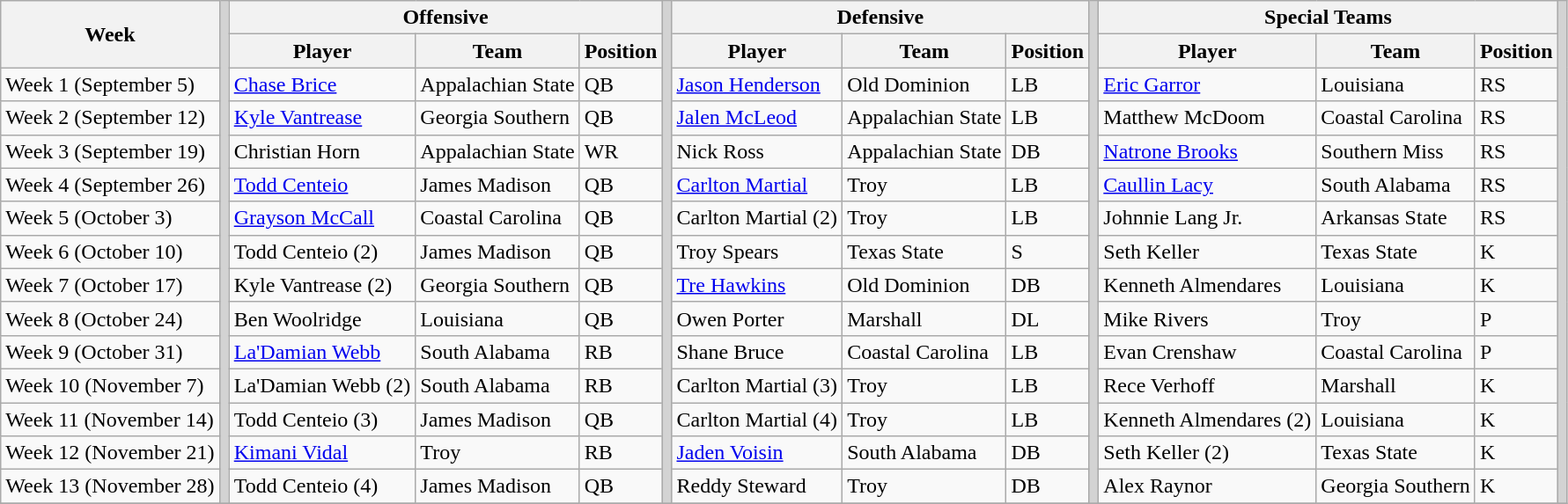<table class="wikitable" border="1">
<tr>
<th rowspan="2">Week</th>
<th rowSpan="15" style="background-color:lightgrey;"></th>
<th colspan="3">Offensive</th>
<th rowSpan="15" style="background-color:lightgrey;"></th>
<th colspan="3">Defensive</th>
<th rowSpan="15" style="background-color:lightgrey;"></th>
<th colspan="3">Special Teams</th>
<th rowSpan="15" style="background-color:lightgrey;"></th>
</tr>
<tr>
<th>Player</th>
<th>Team</th>
<th>Position</th>
<th>Player</th>
<th>Team</th>
<th>Position</th>
<th>Player</th>
<th>Team</th>
<th>Position</th>
</tr>
<tr>
<td>Week 1 (September 5)</td>
<td><a href='#'>Chase Brice</a></td>
<td>Appalachian State</td>
<td>QB</td>
<td><a href='#'>Jason Henderson</a></td>
<td>Old Dominion</td>
<td>LB</td>
<td><a href='#'>Eric Garror</a></td>
<td>Louisiana</td>
<td>RS</td>
</tr>
<tr>
<td>Week 2 (September 12)</td>
<td><a href='#'>Kyle Vantrease</a></td>
<td>Georgia Southern</td>
<td>QB</td>
<td><a href='#'>Jalen McLeod</a></td>
<td>Appalachian State</td>
<td>LB</td>
<td>Matthew McDoom</td>
<td>Coastal Carolina</td>
<td>RS</td>
</tr>
<tr>
<td>Week 3 (September 19)</td>
<td>Christian Horn</td>
<td>Appalachian State</td>
<td>WR</td>
<td>Nick Ross</td>
<td>Appalachian State</td>
<td>DB</td>
<td><a href='#'>Natrone Brooks</a></td>
<td>Southern Miss</td>
<td>RS</td>
</tr>
<tr>
<td>Week 4 (September 26)</td>
<td><a href='#'>Todd Centeio</a></td>
<td>James Madison</td>
<td>QB</td>
<td><a href='#'>Carlton Martial</a></td>
<td>Troy</td>
<td>LB</td>
<td><a href='#'>Caullin Lacy</a></td>
<td>South Alabama</td>
<td>RS</td>
</tr>
<tr>
<td>Week 5 (October 3)</td>
<td><a href='#'>Grayson McCall</a></td>
<td>Coastal Carolina</td>
<td>QB</td>
<td>Carlton Martial (2)</td>
<td>Troy</td>
<td>LB</td>
<td>Johnnie Lang Jr.</td>
<td>Arkansas State</td>
<td>RS</td>
</tr>
<tr>
<td>Week 6 (October 10)</td>
<td>Todd Centeio (2)</td>
<td>James Madison</td>
<td>QB</td>
<td>Troy Spears</td>
<td>Texas State</td>
<td>S</td>
<td>Seth Keller</td>
<td>Texas State</td>
<td>K</td>
</tr>
<tr>
<td>Week 7 (October 17)</td>
<td>Kyle Vantrease (2)</td>
<td>Georgia Southern</td>
<td>QB</td>
<td><a href='#'>Tre Hawkins</a></td>
<td>Old Dominion</td>
<td>DB</td>
<td>Kenneth Almendares</td>
<td>Louisiana</td>
<td>K</td>
</tr>
<tr>
<td>Week 8 (October 24)</td>
<td>Ben Woolridge</td>
<td>Louisiana</td>
<td>QB</td>
<td>Owen Porter</td>
<td>Marshall</td>
<td>DL</td>
<td>Mike Rivers</td>
<td>Troy</td>
<td>P</td>
</tr>
<tr>
<td>Week 9 (October 31)</td>
<td><a href='#'>La'Damian Webb</a></td>
<td>South Alabama</td>
<td>RB</td>
<td>Shane Bruce</td>
<td>Coastal Carolina</td>
<td>LB</td>
<td>Evan Crenshaw</td>
<td>Coastal Carolina</td>
<td>P</td>
</tr>
<tr>
<td>Week 10 (November 7)</td>
<td>La'Damian Webb (2)</td>
<td>South Alabama</td>
<td>RB</td>
<td>Carlton Martial (3)</td>
<td>Troy</td>
<td>LB</td>
<td>Rece Verhoff</td>
<td>Marshall</td>
<td>K</td>
</tr>
<tr>
<td>Week 11 (November 14)</td>
<td>Todd Centeio (3)</td>
<td>James Madison</td>
<td>QB</td>
<td>Carlton Martial (4)</td>
<td>Troy</td>
<td>LB</td>
<td>Kenneth Almendares (2)</td>
<td>Louisiana</td>
<td>K</td>
</tr>
<tr>
<td>Week 12 (November 21)</td>
<td><a href='#'>Kimani Vidal</a></td>
<td>Troy</td>
<td>RB</td>
<td><a href='#'>Jaden Voisin</a></td>
<td>South Alabama</td>
<td>DB</td>
<td>Seth Keller (2)</td>
<td>Texas State</td>
<td>K</td>
</tr>
<tr>
<td>Week 13 (November 28)</td>
<td>Todd Centeio (4)</td>
<td>James Madison</td>
<td>QB</td>
<td>Reddy Steward</td>
<td>Troy</td>
<td>DB</td>
<td>Alex Raynor</td>
<td>Georgia Southern</td>
<td>K</td>
</tr>
<tr>
</tr>
</table>
